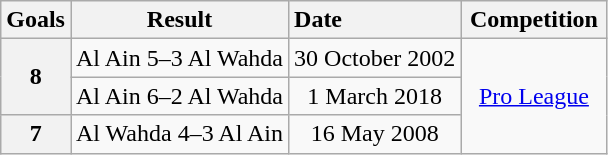<table class="wikitable sortable" style="text-align:center;margin-left:1em">
<tr>
<th width="3px">Goals</th>
<th>Result</th>
<th style="text-align:left;" style="width:110px;">Date</th>
<th width=90>Competition</th>
</tr>
<tr style="text-align:center;">
<th rowspan="2">8</th>
<td>Al Ain 5–3 Al Wahda</td>
<td>30 October 2002</td>
<td rowspan="3"><a href='#'>Pro League</a></td>
</tr>
<tr style="text-align:center;">
<td>Al Ain 6–2 Al Wahda</td>
<td>1 March 2018</td>
</tr>
<tr style="text-align:center;">
<th rowspan="1">7</th>
<td>Al Wahda 4–3 Al Ain</td>
<td>16 May 2008</td>
</tr>
</table>
